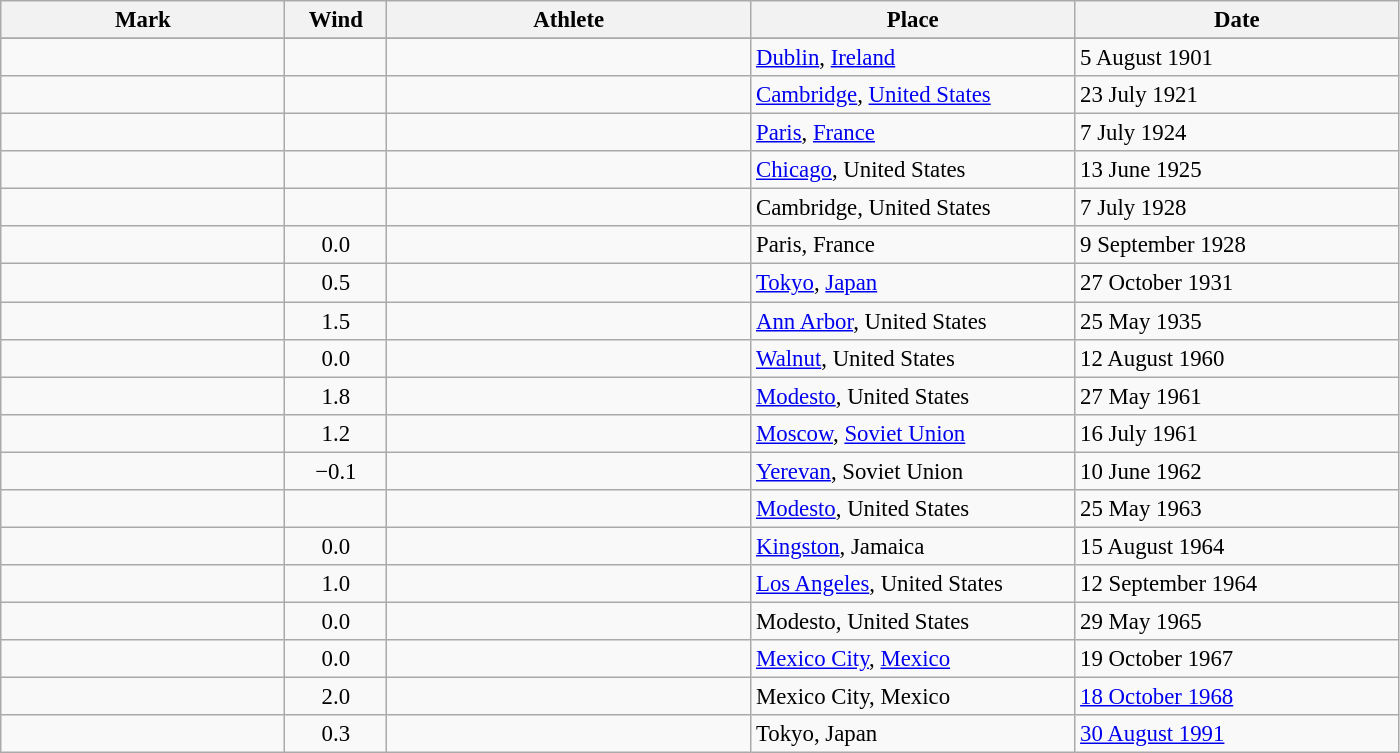<table class=wikitable style="font-size:95%;">
<tr>
<th align="left" style="width: 12em">Mark</th>
<th align="left" style="width: 4em">Wind</th>
<th style="width: 15.5em">Athlete</th>
<th align="left" style="width: 13.75em">Place</th>
<th style="width: 13.75em">Date</th>
</tr>
<tr valign="top">
</tr>
<tr>
<td align="left"> </td>
<td></td>
<td></td>
<td><a href='#'>Dublin</a>, <a href='#'>Ireland</a></td>
<td>5 August 1901</td>
</tr>
<tr>
<td align="left"> </td>
<td></td>
<td></td>
<td><a href='#'>Cambridge</a>, <a href='#'>United States</a></td>
<td>23 July 1921</td>
</tr>
<tr>
<td align="left"> </td>
<td></td>
<td></td>
<td><a href='#'>Paris</a>, <a href='#'>France</a></td>
<td>7 July 1924</td>
</tr>
<tr>
<td align="left"> </td>
<td></td>
<td></td>
<td><a href='#'>Chicago</a>, United States</td>
<td>13 June 1925</td>
</tr>
<tr>
<td align="left"> </td>
<td></td>
<td></td>
<td>Cambridge, United States</td>
<td>7 July 1928</td>
</tr>
<tr>
<td align="left"> </td>
<td align="center">0.0</td>
<td></td>
<td>Paris, France</td>
<td>9 September 1928</td>
</tr>
<tr>
<td align="left"> </td>
<td align="center">0.5</td>
<td></td>
<td><a href='#'>Tokyo</a>, <a href='#'>Japan</a></td>
<td>27 October 1931</td>
</tr>
<tr>
<td align="left"> </td>
<td align="center">1.5</td>
<td></td>
<td><a href='#'>Ann Arbor</a>, United States</td>
<td>25 May 1935</td>
</tr>
<tr>
<td align="left"> </td>
<td align="center">0.0</td>
<td></td>
<td><a href='#'>Walnut</a>, United States</td>
<td>12 August 1960</td>
</tr>
<tr>
<td align="left"> </td>
<td align="center">1.8</td>
<td></td>
<td><a href='#'>Modesto</a>, United States</td>
<td>27 May 1961</td>
</tr>
<tr>
<td align="left"> </td>
<td align="center">1.2</td>
<td></td>
<td><a href='#'>Moscow</a>, <a href='#'>Soviet Union</a></td>
<td>16 July 1961</td>
</tr>
<tr>
<td align="left">  </td>
<td align="center">−0.1</td>
<td></td>
<td><a href='#'>Yerevan</a>, Soviet Union</td>
<td>10 June 1962</td>
</tr>
<tr>
<td> </td>
<td></td>
<td></td>
<td><a href='#'>Modesto</a>, United States</td>
<td>25 May 1963</td>
</tr>
<tr>
<td align="left"> </td>
<td align="center">0.0</td>
<td></td>
<td><a href='#'>Kingston</a>, Jamaica</td>
<td>15 August 1964</td>
</tr>
<tr>
<td align="left"> </td>
<td align="center">1.0</td>
<td></td>
<td><a href='#'>Los Angeles</a>, United States</td>
<td>12 September 1964</td>
</tr>
<tr>
<td align="left"> </td>
<td align="center">0.0</td>
<td></td>
<td>Modesto, United States</td>
<td>29 May 1965</td>
</tr>
<tr>
<td align="left">  </td>
<td align="center">0.0</td>
<td></td>
<td><a href='#'>Mexico City</a>, <a href='#'>Mexico</a></td>
<td>19 October 1967</td>
</tr>
<tr>
<td align="left">  </td>
<td align="center">2.0</td>
<td></td>
<td>Mexico City, Mexico</td>
<td><a href='#'>18 October 1968</a></td>
</tr>
<tr>
<td align="left"> </td>
<td align="center">0.3</td>
<td></td>
<td>Tokyo, Japan</td>
<td><a href='#'>30 August 1991</a></td>
</tr>
</table>
